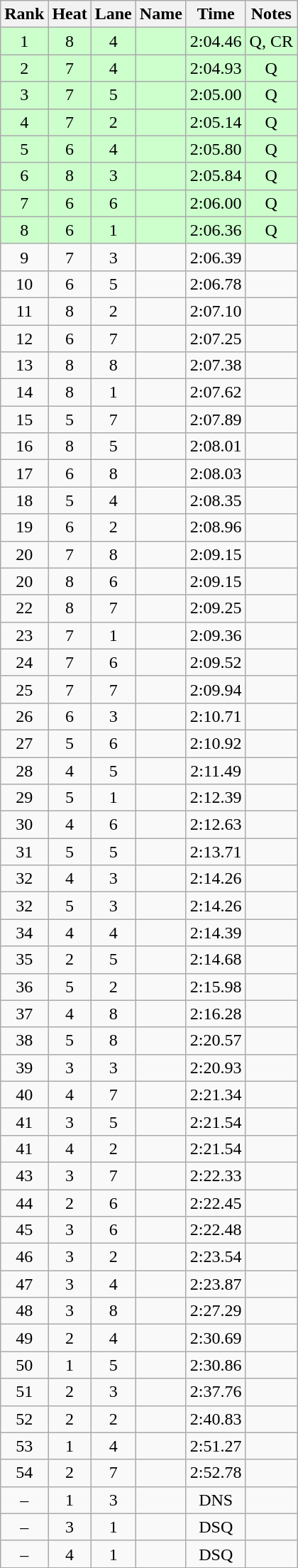<table class="wikitable sortable" style="text-align:center">
<tr>
<th>Rank</th>
<th>Heat</th>
<th>Lane</th>
<th>Name</th>
<th>Time</th>
<th>Notes</th>
</tr>
<tr bgcolor=ccffcc>
<td>1</td>
<td>8</td>
<td>4</td>
<td align=left></td>
<td>2:04.46</td>
<td>Q, CR</td>
</tr>
<tr bgcolor=ccffcc>
<td>2</td>
<td>7</td>
<td>4</td>
<td align=left></td>
<td>2:04.93</td>
<td>Q</td>
</tr>
<tr bgcolor=ccffcc>
<td>3</td>
<td>7</td>
<td>5</td>
<td align=left></td>
<td>2:05.00</td>
<td>Q</td>
</tr>
<tr bgcolor=ccffcc>
<td>4</td>
<td>7</td>
<td>2</td>
<td align=left></td>
<td>2:05.14</td>
<td>Q</td>
</tr>
<tr bgcolor=ccffcc>
<td>5</td>
<td>6</td>
<td>4</td>
<td align=left></td>
<td>2:05.80</td>
<td>Q</td>
</tr>
<tr bgcolor=ccffcc>
<td>6</td>
<td>8</td>
<td>3</td>
<td align=left></td>
<td>2:05.84</td>
<td>Q</td>
</tr>
<tr bgcolor=ccffcc>
<td>7</td>
<td>6</td>
<td>6</td>
<td align=left></td>
<td>2:06.00</td>
<td>Q</td>
</tr>
<tr bgcolor=ccffcc>
<td>8</td>
<td>6</td>
<td>1</td>
<td align=left></td>
<td>2:06.36</td>
<td>Q</td>
</tr>
<tr>
<td>9</td>
<td>7</td>
<td>3</td>
<td align=left></td>
<td>2:06.39</td>
<td></td>
</tr>
<tr>
<td>10</td>
<td>6</td>
<td>5</td>
<td align=left></td>
<td>2:06.78</td>
<td></td>
</tr>
<tr>
<td>11</td>
<td>8</td>
<td>2</td>
<td align=left></td>
<td>2:07.10</td>
<td></td>
</tr>
<tr>
<td>12</td>
<td>6</td>
<td>7</td>
<td align=left></td>
<td>2:07.25</td>
<td></td>
</tr>
<tr>
<td>13</td>
<td>8</td>
<td>8</td>
<td align=left></td>
<td>2:07.38</td>
<td></td>
</tr>
<tr>
<td>14</td>
<td>8</td>
<td>1</td>
<td align=left></td>
<td>2:07.62</td>
<td></td>
</tr>
<tr>
<td>15</td>
<td>5</td>
<td>7</td>
<td align=left></td>
<td>2:07.89</td>
<td></td>
</tr>
<tr>
<td>16</td>
<td>8</td>
<td>5</td>
<td align=left></td>
<td>2:08.01</td>
<td></td>
</tr>
<tr>
<td>17</td>
<td>6</td>
<td>8</td>
<td align=left></td>
<td>2:08.03</td>
<td></td>
</tr>
<tr>
<td>18</td>
<td>5</td>
<td>4</td>
<td align=left></td>
<td>2:08.35</td>
<td></td>
</tr>
<tr>
<td>19</td>
<td>6</td>
<td>2</td>
<td align=left></td>
<td>2:08.96</td>
<td></td>
</tr>
<tr>
<td>20</td>
<td>7</td>
<td>8</td>
<td align=left></td>
<td>2:09.15</td>
<td></td>
</tr>
<tr>
<td>20</td>
<td>8</td>
<td>6</td>
<td align=left></td>
<td>2:09.15</td>
<td></td>
</tr>
<tr>
<td>22</td>
<td>8</td>
<td>7</td>
<td align=left></td>
<td>2:09.25</td>
<td></td>
</tr>
<tr>
<td>23</td>
<td>7</td>
<td>1</td>
<td align=left></td>
<td>2:09.36</td>
<td></td>
</tr>
<tr>
<td>24</td>
<td>7</td>
<td>6</td>
<td align=left></td>
<td>2:09.52</td>
<td></td>
</tr>
<tr>
<td>25</td>
<td>7</td>
<td>7</td>
<td align=left></td>
<td>2:09.94</td>
<td></td>
</tr>
<tr>
<td>26</td>
<td>6</td>
<td>3</td>
<td align=left></td>
<td>2:10.71</td>
<td></td>
</tr>
<tr>
<td>27</td>
<td>5</td>
<td>6</td>
<td align=left></td>
<td>2:10.92</td>
<td></td>
</tr>
<tr>
<td>28</td>
<td>4</td>
<td>5</td>
<td align=left></td>
<td>2:11.49</td>
<td></td>
</tr>
<tr>
<td>29</td>
<td>5</td>
<td>1</td>
<td align=left></td>
<td>2:12.39</td>
<td></td>
</tr>
<tr>
<td>30</td>
<td>4</td>
<td>6</td>
<td align=left></td>
<td>2:12.63</td>
<td></td>
</tr>
<tr>
<td>31</td>
<td>5</td>
<td>5</td>
<td align=left></td>
<td>2:13.71</td>
<td></td>
</tr>
<tr>
<td>32</td>
<td>4</td>
<td>3</td>
<td align=left></td>
<td>2:14.26</td>
<td></td>
</tr>
<tr>
<td>32</td>
<td>5</td>
<td>3</td>
<td align=left></td>
<td>2:14.26</td>
<td></td>
</tr>
<tr>
<td>34</td>
<td>4</td>
<td>4</td>
<td align=left></td>
<td>2:14.39</td>
<td></td>
</tr>
<tr>
<td>35</td>
<td>2</td>
<td>5</td>
<td align=left></td>
<td>2:14.68</td>
<td></td>
</tr>
<tr>
<td>36</td>
<td>5</td>
<td>2</td>
<td align=left></td>
<td>2:15.98</td>
<td></td>
</tr>
<tr>
<td>37</td>
<td>4</td>
<td>8</td>
<td align=left></td>
<td>2:16.28</td>
<td></td>
</tr>
<tr>
<td>38</td>
<td>5</td>
<td>8</td>
<td align=left></td>
<td>2:20.57</td>
<td></td>
</tr>
<tr>
<td>39</td>
<td>3</td>
<td>3</td>
<td align=left></td>
<td>2:20.93</td>
<td></td>
</tr>
<tr>
<td>40</td>
<td>4</td>
<td>7</td>
<td align=left></td>
<td>2:21.34</td>
<td></td>
</tr>
<tr>
<td>41</td>
<td>3</td>
<td>5</td>
<td align=left></td>
<td>2:21.54</td>
<td></td>
</tr>
<tr>
<td>41</td>
<td>4</td>
<td>2</td>
<td align=left></td>
<td>2:21.54</td>
<td></td>
</tr>
<tr>
<td>43</td>
<td>3</td>
<td>7</td>
<td align=left></td>
<td>2:22.33</td>
<td></td>
</tr>
<tr>
<td>44</td>
<td>2</td>
<td>6</td>
<td align=left></td>
<td>2:22.45</td>
<td></td>
</tr>
<tr>
<td>45</td>
<td>3</td>
<td>6</td>
<td align=left></td>
<td>2:22.48</td>
<td></td>
</tr>
<tr>
<td>46</td>
<td>3</td>
<td>2</td>
<td align=left></td>
<td>2:23.54</td>
<td></td>
</tr>
<tr>
<td>47</td>
<td>3</td>
<td>4</td>
<td align=left></td>
<td>2:23.87</td>
<td></td>
</tr>
<tr>
<td>48</td>
<td>3</td>
<td>8</td>
<td align=left></td>
<td>2:27.29</td>
<td></td>
</tr>
<tr>
<td>49</td>
<td>2</td>
<td>4</td>
<td align=left></td>
<td>2:30.69</td>
<td></td>
</tr>
<tr>
<td>50</td>
<td>1</td>
<td>5</td>
<td align=left></td>
<td>2:30.86</td>
<td></td>
</tr>
<tr>
<td>51</td>
<td>2</td>
<td>3</td>
<td align=left></td>
<td>2:37.76</td>
<td></td>
</tr>
<tr>
<td>52</td>
<td>2</td>
<td>2</td>
<td align=left></td>
<td>2:40.83</td>
<td></td>
</tr>
<tr>
<td>53</td>
<td>1</td>
<td>4</td>
<td align=left></td>
<td>2:51.27</td>
<td></td>
</tr>
<tr>
<td>54</td>
<td>2</td>
<td>7</td>
<td align=left></td>
<td>2:52.78</td>
<td></td>
</tr>
<tr>
<td>–</td>
<td>1</td>
<td>3</td>
<td align=left></td>
<td>DNS</td>
<td></td>
</tr>
<tr>
<td>–</td>
<td>3</td>
<td>1</td>
<td align=left></td>
<td>DSQ</td>
<td></td>
</tr>
<tr>
<td>–</td>
<td>4</td>
<td>1</td>
<td align=left></td>
<td>DSQ</td>
<td></td>
</tr>
<tr>
</tr>
</table>
